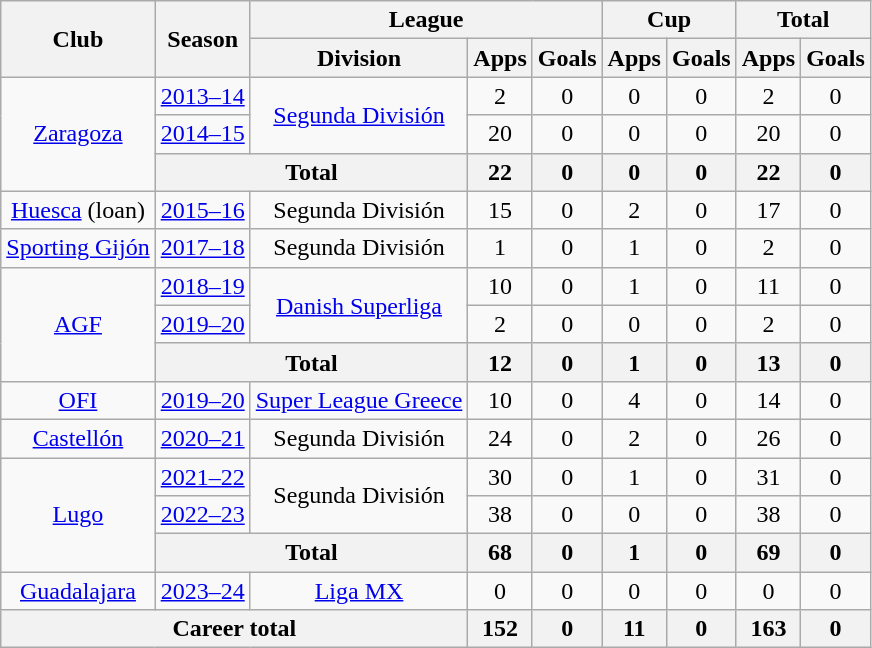<table class="wikitable" style="text-align:center">
<tr>
<th rowspan="2">Club</th>
<th rowspan="2">Season</th>
<th colspan="3">League</th>
<th colspan="2">Cup</th>
<th colspan="2">Total</th>
</tr>
<tr>
<th>Division</th>
<th>Apps</th>
<th>Goals</th>
<th>Apps</th>
<th>Goals</th>
<th>Apps</th>
<th>Goals</th>
</tr>
<tr>
<td rowspan="3"><a href='#'>Zaragoza</a></td>
<td><a href='#'>2013–14</a></td>
<td rowspan="2"><a href='#'>Segunda División</a></td>
<td>2</td>
<td>0</td>
<td>0</td>
<td>0</td>
<td>2</td>
<td>0</td>
</tr>
<tr>
<td><a href='#'>2014–15</a></td>
<td>20</td>
<td>0</td>
<td>0</td>
<td>0</td>
<td>20</td>
<td>0</td>
</tr>
<tr>
<th colspan="2">Total</th>
<th>22</th>
<th>0</th>
<th>0</th>
<th>0</th>
<th>22</th>
<th>0</th>
</tr>
<tr>
<td><a href='#'>Huesca</a> (loan)</td>
<td><a href='#'>2015–16</a></td>
<td>Segunda División</td>
<td>15</td>
<td>0</td>
<td>2</td>
<td>0</td>
<td>17</td>
<td>0</td>
</tr>
<tr>
<td><a href='#'>Sporting Gijón</a></td>
<td><a href='#'>2017–18</a></td>
<td>Segunda División</td>
<td>1</td>
<td>0</td>
<td>1</td>
<td>0</td>
<td>2</td>
<td>0</td>
</tr>
<tr>
<td rowspan="3"><a href='#'>AGF</a></td>
<td><a href='#'>2018–19</a></td>
<td rowspan="2"><a href='#'>Danish Superliga</a></td>
<td>10</td>
<td>0</td>
<td>1</td>
<td>0</td>
<td>11</td>
<td>0</td>
</tr>
<tr>
<td><a href='#'>2019–20</a></td>
<td>2</td>
<td>0</td>
<td>0</td>
<td>0</td>
<td>2</td>
<td>0</td>
</tr>
<tr>
<th colspan="2">Total</th>
<th>12</th>
<th>0</th>
<th>1</th>
<th>0</th>
<th>13</th>
<th>0</th>
</tr>
<tr>
<td><a href='#'>OFI</a></td>
<td><a href='#'>2019–20</a></td>
<td><a href='#'>Super League Greece</a></td>
<td>10</td>
<td>0</td>
<td>4</td>
<td>0</td>
<td>14</td>
<td>0</td>
</tr>
<tr>
<td><a href='#'>Castellón</a></td>
<td><a href='#'>2020–21</a></td>
<td>Segunda División</td>
<td>24</td>
<td>0</td>
<td>2</td>
<td>0</td>
<td>26</td>
<td>0</td>
</tr>
<tr>
<td rowspan="3"><a href='#'>Lugo</a></td>
<td><a href='#'>2021–22</a></td>
<td rowspan="2">Segunda División</td>
<td>30</td>
<td>0</td>
<td>1</td>
<td>0</td>
<td>31</td>
<td>0</td>
</tr>
<tr>
<td><a href='#'>2022–23</a></td>
<td>38</td>
<td>0</td>
<td>0</td>
<td>0</td>
<td>38</td>
<td>0</td>
</tr>
<tr>
<th colspan="2">Total</th>
<th>68</th>
<th>0</th>
<th>1</th>
<th>0</th>
<th>69</th>
<th>0</th>
</tr>
<tr>
<td><a href='#'>Guadalajara</a></td>
<td><a href='#'>2023–24</a></td>
<td><a href='#'>Liga MX</a></td>
<td>0</td>
<td>0</td>
<td>0</td>
<td>0</td>
<td>0</td>
<td>0</td>
</tr>
<tr>
<th colspan="3">Career total</th>
<th>152</th>
<th>0</th>
<th>11</th>
<th>0</th>
<th>163</th>
<th>0</th>
</tr>
</table>
